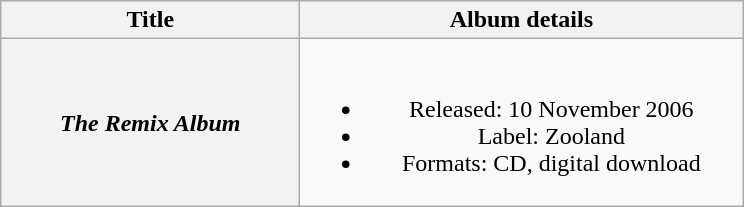<table class="wikitable plainrowheaders" style="text-align:center;" border="1">
<tr>
<th scope="col" style="width:12em;">Title</th>
<th scope="col" style="width:18em;">Album details</th>
</tr>
<tr>
<th scope="row"><em>The Remix Album</em></th>
<td><br><ul><li>Released: 10 November 2006</li><li>Label: Zooland</li><li>Formats: CD, digital download</li></ul></td>
</tr>
</table>
